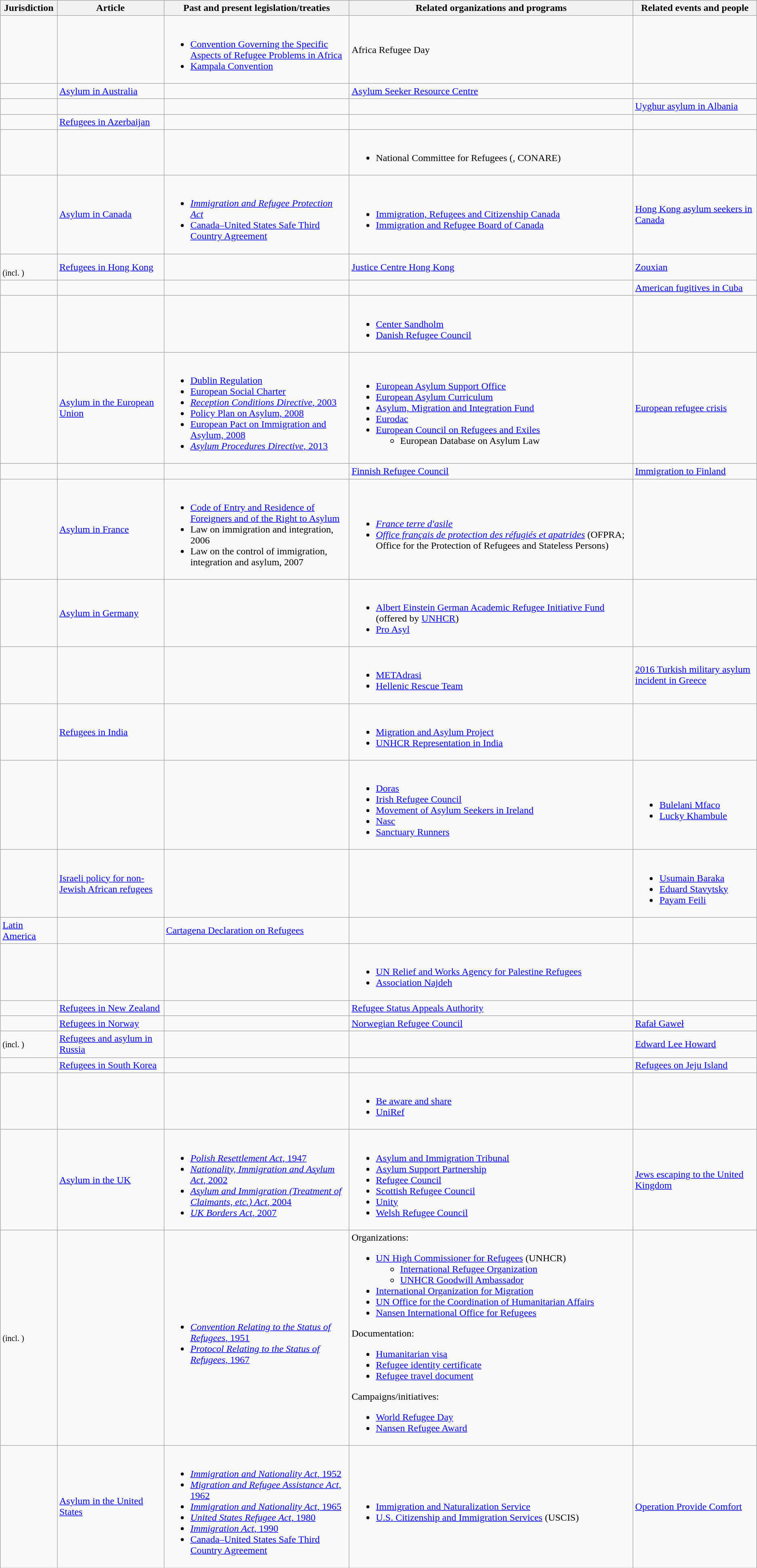<table class="wikitable">
<tr>
<th>Jurisdiction</th>
<th>Article</th>
<th>Past and present legislation/treaties</th>
<th>Related organizations and programs</th>
<th>Related events and people</th>
</tr>
<tr>
<td></td>
<td></td>
<td><br><ul><li><a href='#'>Convention Governing the Specific Aspects of Refugee Problems in Africa</a></li><li><a href='#'>Kampala Convention</a></li></ul></td>
<td>Africa Refugee Day</td>
<td></td>
</tr>
<tr>
<td></td>
<td><a href='#'>Asylum in Australia</a></td>
<td></td>
<td><a href='#'>Asylum Seeker Resource Centre</a></td>
<td></td>
</tr>
<tr>
<td></td>
<td></td>
<td></td>
<td></td>
<td><a href='#'>Uyghur asylum in Albania</a></td>
</tr>
<tr>
<td></td>
<td><a href='#'>Refugees in Azerbaijan</a></td>
<td></td>
<td></td>
<td></td>
</tr>
<tr>
<td></td>
<td></td>
<td></td>
<td><br><ul><li>National Committee for Refugees (, CONARE)</li></ul></td>
<td></td>
</tr>
<tr>
<td></td>
<td><a href='#'>Asylum in Canada</a></td>
<td><br><ul><li><em><a href='#'>Immigration and Refugee Protection Act</a></em></li><li><a href='#'>Canada–United States Safe Third Country Agreement</a></li></ul></td>
<td><br><ul><li><a href='#'>Immigration, Refugees and Citizenship Canada</a></li><li><a href='#'>Immigration and Refugee Board of Canada</a></li></ul></td>
<td><a href='#'>Hong Kong asylum seekers in Canada</a></td>
</tr>
<tr>
<td><br><small>(incl. )</small></td>
<td><a href='#'>Refugees in Hong Kong</a></td>
<td></td>
<td><a href='#'>Justice Centre Hong Kong</a></td>
<td><a href='#'>Zouxian</a></td>
</tr>
<tr>
<td></td>
<td></td>
<td></td>
<td></td>
<td><a href='#'>American fugitives in Cuba</a></td>
</tr>
<tr>
<td></td>
<td></td>
<td></td>
<td><br><ul><li><a href='#'>Center Sandholm</a></li><li><a href='#'>Danish Refugee Council</a></li></ul></td>
<td></td>
</tr>
<tr>
<td></td>
<td><a href='#'>Asylum in the European Union</a></td>
<td><br><ul><li><a href='#'>Dublin Regulation</a></li><li><a href='#'>European Social Charter</a></li><li><a href='#'><em>Reception Conditions Directive</em>, 2003</a></li><li><a href='#'>Policy Plan on Asylum, 2008</a></li><li><a href='#'>European Pact on Immigration and Asylum, 2008</a></li><li><a href='#'><em>Asylum Procedures Directive</em>, 2013</a></li></ul></td>
<td><br><ul><li><a href='#'>European Asylum Support Office</a></li><li><a href='#'>European Asylum Curriculum</a></li><li><a href='#'>Asylum, Migration and Integration Fund</a></li><li><a href='#'>Eurodac</a></li><li><a href='#'>European Council on Refugees and Exiles</a><ul><li>European Database on Asylum Law</li></ul></li></ul></td>
<td><a href='#'>European refugee crisis</a></td>
</tr>
<tr>
<td></td>
<td></td>
<td></td>
<td><a href='#'>Finnish Refugee Council</a></td>
<td><a href='#'>Immigration to Finland</a></td>
</tr>
<tr>
<td></td>
<td><a href='#'>Asylum in France</a></td>
<td><br><ul><li><a href='#'>Code of Entry and Residence of Foreigners and of the Right to Asylum</a></li><li>Law on immigration and integration, 2006</li><li>Law on the control of immigration, integration and asylum, 2007</li></ul></td>
<td><br><ul><li><em><a href='#'>France terre d'asile</a></em></li><li><em><a href='#'>Office français de protection des réfugiés et apatrides</a></em> (OFPRA; Office for the Protection of Refugees and Stateless Persons)</li></ul></td>
<td></td>
</tr>
<tr>
<td></td>
<td><a href='#'>Asylum in Germany</a></td>
<td></td>
<td><br><ul><li><a href='#'>Albert Einstein German Academic Refugee Initiative Fund</a> (offered by <a href='#'>UNHCR</a>)</li><li><a href='#'>Pro Asyl</a></li></ul></td>
<td></td>
</tr>
<tr>
<td></td>
<td></td>
<td></td>
<td><br><ul><li><a href='#'>METAdrasi</a></li><li><a href='#'>Hellenic Rescue Team</a></li></ul></td>
<td><a href='#'>2016 Turkish military asylum incident in Greece</a></td>
</tr>
<tr>
<td></td>
<td><a href='#'>Refugees in India</a></td>
<td></td>
<td><br><ul><li><a href='#'>Migration and Asylum Project</a></li><li><a href='#'>UNHCR Representation in India</a></li></ul></td>
<td></td>
</tr>
<tr>
<td></td>
<td></td>
<td></td>
<td><br><ul><li><a href='#'>Doras</a></li><li><a href='#'>Irish Refugee Council</a></li><li><a href='#'>Movement of Asylum Seekers in Ireland</a></li><li><a href='#'>Nasc</a></li><li><a href='#'>Sanctuary Runners</a></li></ul></td>
<td><br><ul><li><a href='#'>Bulelani Mfaco</a></li><li><a href='#'>Lucky Khambule</a></li></ul></td>
</tr>
<tr>
<td></td>
<td><a href='#'>Israeli policy for non-Jewish African refugees</a></td>
<td></td>
<td></td>
<td><br><ul><li><a href='#'>Usumain Baraka</a></li><li><a href='#'>Eduard Stavytsky</a></li><li><a href='#'>Payam Feili</a></li></ul></td>
</tr>
<tr>
<td> <a href='#'>Latin America</a></td>
<td></td>
<td><a href='#'>Cartagena Declaration on Refugees</a></td>
<td></td>
<td></td>
</tr>
<tr>
<td></td>
<td></td>
<td></td>
<td><br><ul><li><a href='#'>UN Relief and Works Agency for Palestine Refugees</a></li><li><a href='#'>Association Najdeh</a></li></ul></td>
<td></td>
</tr>
<tr>
<td></td>
<td><a href='#'>Refugees in New Zealand</a></td>
<td></td>
<td><a href='#'>Refugee Status Appeals Authority</a></td>
<td></td>
</tr>
<tr>
<td></td>
<td><a href='#'>Refugees in Norway</a></td>
<td></td>
<td><a href='#'>Norwegian Refugee Council</a></td>
<td><a href='#'>Rafał Gaweł</a></td>
</tr>
<tr>
<td><small>(incl. )</small></td>
<td><a href='#'>Refugees and asylum in Russia</a></td>
<td></td>
<td></td>
<td><a href='#'>Edward Lee Howard</a></td>
</tr>
<tr>
<td></td>
<td><a href='#'>Refugees in South Korea</a></td>
<td></td>
<td></td>
<td><a href='#'>Refugees on Jeju Island</a></td>
</tr>
<tr>
<td></td>
<td></td>
<td></td>
<td><br><ul><li><a href='#'>Be aware and share</a></li><li><a href='#'>UniRef</a></li></ul></td>
<td></td>
</tr>
<tr>
<td></td>
<td><a href='#'>Asylum in the UK</a></td>
<td><br><ul><li><a href='#'><em>Polish Resettlement Act</em>, 1947</a></li><li><a href='#'><em>Nationality, Immigration and Asylum Act</em>, 2002</a></li><li><a href='#'><em>Asylum and Immigration (Treatment of Claimants, etc.) Act</em>, 2004</a></li><li><a href='#'><em>UK Borders Act</em>, 2007</a></li></ul></td>
<td><br><ul><li><a href='#'>Asylum and Immigration Tribunal</a></li><li><a href='#'>Asylum Support Partnership</a></li><li><a href='#'>Refugee Council</a></li><li><a href='#'>Scottish Refugee Council</a></li><li><a href='#'>Unity</a></li><li><a href='#'>Welsh Refugee Council</a></li></ul></td>
<td><a href='#'>Jews escaping to the United Kingdom</a></td>
</tr>
<tr>
<td><small>(incl. )</small></td>
<td></td>
<td><br><ul><li><a href='#'><em>Convention Relating to the Status of Refugees</em>, 1951</a></li><li><a href='#'><em>Protocol Relating to the Status of Refugees</em>, 1967</a></li></ul></td>
<td>Organizations:<br><ul><li><a href='#'>UN High Commissioner for Refugees</a> (UNHCR)<ul><li><a href='#'>International Refugee Organization</a></li><li><a href='#'>UNHCR Goodwill Ambassador</a></li></ul></li><li><a href='#'>International Organization for Migration</a></li><li><a href='#'>UN Office for the Coordination of Humanitarian Affairs</a></li><li><a href='#'>Nansen International Office for Refugees</a></li></ul>Documentation:<ul><li><a href='#'>Humanitarian visa</a></li><li><a href='#'>Refugee identity certificate</a></li><li><a href='#'>Refugee travel document</a></li></ul>Campaigns/initiatives:<ul><li><a href='#'>World Refugee Day</a></li><li><a href='#'>Nansen Refugee Award</a></li></ul></td>
<td></td>
</tr>
<tr>
<td></td>
<td><a href='#'>Asylum in the United States</a></td>
<td><br><ul><li><a href='#'><em>Immigration and Nationality Act</em>, 1952</a></li><li><a href='#'><em>Migration and Refugee Assistance Act</em>, 1962</a></li><li><a href='#'><em>Immigration and Nationality Act</em>, 1965</a></li><li><a href='#'><em>United States Refugee Act</em>, 1980</a></li><li><a href='#'><em>Immigration Act</em>, 1990</a></li><li><a href='#'>Canada–United States Safe Third Country Agreement</a></li></ul></td>
<td><br><ul><li><a href='#'>Immigration and Naturalization Service</a></li><li><a href='#'>U.S. Citizenship and Immigration Services</a> (USCIS)</li></ul></td>
<td><a href='#'>Operation Provide Comfort</a></td>
</tr>
</table>
